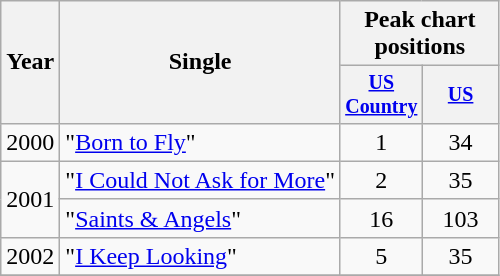<table class="wikitable" style="text-align:center;">
<tr>
<th rowspan="2">Year</th>
<th rowspan="2">Single</th>
<th colspan="2">Peak chart<br>positions</th>
</tr>
<tr style="font-size:smaller;">
<th width="45"><a href='#'>US Country</a><br></th>
<th width="45"><a href='#'>US</a><br></th>
</tr>
<tr>
<td>2000</td>
<td align="left">"<a href='#'>Born to Fly</a>"</td>
<td>1</td>
<td>34</td>
</tr>
<tr>
<td rowspan="2">2001</td>
<td align="left">"<a href='#'>I Could Not Ask for More</a>"</td>
<td>2</td>
<td>35</td>
</tr>
<tr>
<td align="left">"<a href='#'>Saints & Angels</a>"</td>
<td>16</td>
<td>103</td>
</tr>
<tr>
<td>2002</td>
<td align="left">"<a href='#'>I Keep Looking</a>"</td>
<td>5</td>
<td>35</td>
</tr>
<tr>
</tr>
</table>
